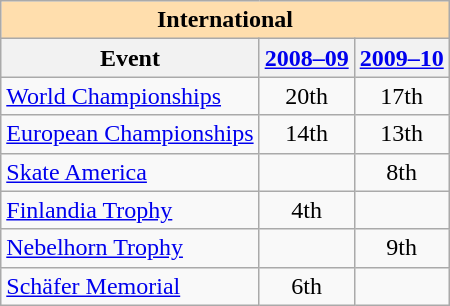<table class="wikitable" style="text-align:center">
<tr>
<th style="background-color: #ffdead; " colspan=3 align=center>International</th>
</tr>
<tr>
<th>Event</th>
<th><a href='#'>2008–09</a></th>
<th><a href='#'>2009–10</a></th>
</tr>
<tr>
<td align=left><a href='#'>World Championships</a></td>
<td>20th</td>
<td>17th</td>
</tr>
<tr>
<td align=left><a href='#'>European Championships</a></td>
<td>14th</td>
<td>13th</td>
</tr>
<tr>
<td align=left> <a href='#'>Skate America</a></td>
<td></td>
<td>8th</td>
</tr>
<tr>
<td align=left><a href='#'>Finlandia Trophy</a></td>
<td>4th</td>
<td></td>
</tr>
<tr>
<td align=left><a href='#'>Nebelhorn Trophy</a></td>
<td></td>
<td>9th</td>
</tr>
<tr>
<td align=left><a href='#'>Schäfer Memorial</a></td>
<td>6th</td>
<td></td>
</tr>
</table>
